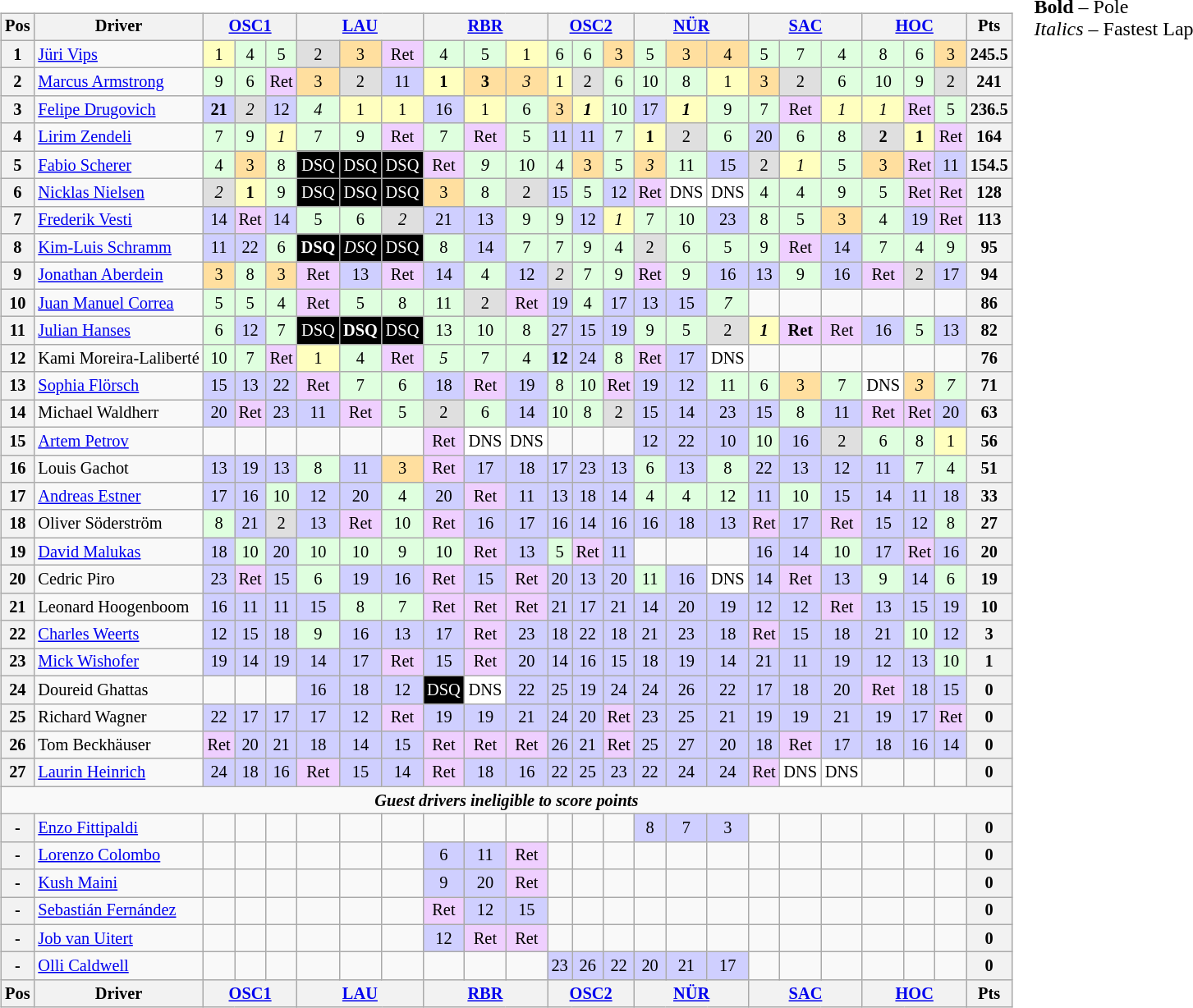<table>
<tr>
<td><br><table class="wikitable" style="font-size: 85%; text-align:center">
<tr>
<th>Pos</th>
<th>Driver</th>
<th colspan=3><a href='#'>OSC1</a><br></th>
<th colspan=3><a href='#'>LAU</a><br></th>
<th colspan=3><a href='#'>RBR</a><br></th>
<th colspan=3><a href='#'>OSC2</a><br></th>
<th colspan=3><a href='#'>NÜR</a><br></th>
<th colspan=3><a href='#'>SAC</a><br></th>
<th colspan=3><a href='#'>HOC</a><br></th>
<th>Pts</th>
</tr>
<tr>
<th>1</th>
<td style="text-align:left"> <a href='#'>Jüri Vips</a></td>
<td style="background:#FFFFBF">1</td>
<td style="background:#DFFFDF">4</td>
<td style="background:#DFFFDF">5</td>
<td style="background:#DFDFDF">2</td>
<td style="background:#FFDF9F">3</td>
<td style="background:#EFCFFF">Ret</td>
<td style="background:#DFFFDF">4</td>
<td style="background:#DFFFDF">5</td>
<td style="background:#FFFFBF">1</td>
<td style="background:#DFFFDF">6</td>
<td style="background:#DFFFDF">6</td>
<td style="background:#FFDF9F">3</td>
<td style="background:#DFFFDF">5</td>
<td style="background:#FFDF9F">3</td>
<td style="background:#FFDF9F">4</td>
<td style="background:#DFFFDF">5</td>
<td style="background:#DFFFDF">7</td>
<td style="background:#DFFFDF">4</td>
<td style="background:#DFFFDF">8</td>
<td style="background:#DFFFDF">6</td>
<td style="background:#FFDF9F">3</td>
<th>245.5</th>
</tr>
<tr>
<th>2</th>
<td style="text-align:left"> <a href='#'>Marcus Armstrong</a></td>
<td style="background:#DFFFDF">9</td>
<td style="background:#DFFFDF">6</td>
<td style="background:#EFCFFF">Ret</td>
<td style="background:#FFDF9F">3</td>
<td style="background:#DFDFDF">2</td>
<td style="background:#CFCFFF">11</td>
<td style="background:#FFFFBF"><strong>1</strong></td>
<td style="background:#FFDF9F"><strong>3</strong></td>
<td style="background:#FFDF9F"><em>3</em></td>
<td style="background:#FFFFBF">1</td>
<td style="background:#DFDFDF">2</td>
<td style="background:#DFFFDF">6</td>
<td style="background:#DFFFDF">10</td>
<td style="background:#DFFFDF">8</td>
<td style="background:#FFFFBF">1</td>
<td style="background:#FFDF9F">3</td>
<td style="background:#DFDFDF">2</td>
<td style="background:#DFFFDF">6</td>
<td style="background:#DFFFDF">10</td>
<td style="background:#DFFFDF">9</td>
<td style="background:#DFDFDF">2</td>
<th>241</th>
</tr>
<tr>
<th>3</th>
<td style="text-align:left"> <a href='#'>Felipe Drugovich</a></td>
<td style="background:#CFCFFF"><strong>21</strong></td>
<td style="background:#DFDFDF"><em>2</em></td>
<td style="background:#CFCFFF">12</td>
<td style="background:#DFFFDF"><em>4</em></td>
<td style="background:#FFFFBF">1</td>
<td style="background:#FFFFBF">1</td>
<td style="background:#CFCFFF">16</td>
<td style="background:#FFFFBF">1</td>
<td style="background:#DFFFDF">6</td>
<td style="background:#FFDF9F">3</td>
<td style="background:#FFFFBF"><strong><em>1</em></strong></td>
<td style="background:#DFFFDF">10</td>
<td style="background:#CFCFFF">17</td>
<td style="background:#FFFFBF"><strong><em>1</em></strong></td>
<td style="background:#DFFFDF">9</td>
<td style="background:#DFFFDF">7</td>
<td style="background:#EFCFFF">Ret</td>
<td style="background:#FFFFBF"><em>1</em></td>
<td style="background:#FFFFBF"><em>1</em></td>
<td style="background:#EFCFFF">Ret</td>
<td style="background:#DFFFDF">5</td>
<th>236.5</th>
</tr>
<tr>
<th>4</th>
<td style="text-align:left"> <a href='#'>Lirim Zendeli</a></td>
<td style="background:#DFFFDF">7</td>
<td style="background:#DFFFDF">9</td>
<td style="background:#FFFFBF"><em>1</em></td>
<td style="background:#DFFFDF">7</td>
<td style="background:#DFFFDF">9</td>
<td style="background:#EFCFFF">Ret</td>
<td style="background:#DFFFDF">7</td>
<td style="background:#EFCFFF">Ret</td>
<td style="background:#DFFFDF">5</td>
<td style="background:#CFCFFF">11</td>
<td style="background:#CFCFFF">11</td>
<td style="background:#DFFFDF">7</td>
<td style="background:#FFFFBF"><strong>1</strong></td>
<td style="background:#DFDFDF">2</td>
<td style="background:#DFFFDF">6</td>
<td style="background:#CFCFFF">20</td>
<td style="background:#DFFFDF">6</td>
<td style="background:#DFFFDF">8</td>
<td style="background:#DFDFDF"><strong>2</strong></td>
<td style="background:#FFFFBF"><strong>1</strong></td>
<td style="background:#EFCFFF">Ret</td>
<th>164</th>
</tr>
<tr>
<th>5</th>
<td style="text-align:left"> <a href='#'>Fabio Scherer</a></td>
<td style="background:#DFFFDF">4</td>
<td style="background:#FFDF9F">3</td>
<td style="background:#DFFFDF">8</td>
<td style="background:#000000; color:white">DSQ</td>
<td style="background:#000000; color:white">DSQ</td>
<td style="background:#000000; color:white">DSQ</td>
<td style="background:#EFCFFF">Ret</td>
<td style="background:#DFFFDF"><em>9</em></td>
<td style="background:#DFFFDF">10</td>
<td style="background:#DFFFDF">4</td>
<td style="background:#FFDF9F">3</td>
<td style="background:#DFFFDF">5</td>
<td style="background:#FFDF9F"><em>3</em></td>
<td style="background:#DFFFDF">11</td>
<td style="background:#CFCFFF">15</td>
<td style="background:#DFDFDF">2</td>
<td style="background:#FFFFBF"><em>1</em></td>
<td style="background:#DFFFDF">5</td>
<td style="background:#FFDF9F">3</td>
<td style="background:#EFCFFF">Ret</td>
<td style="background:#CFCFFF">11</td>
<th>154.5</th>
</tr>
<tr>
<th>6</th>
<td style="text-align:left"> <a href='#'>Nicklas Nielsen</a></td>
<td style="background:#DFDFDF"><em>2</em></td>
<td style="background:#FFFFBF"><strong>1</strong></td>
<td style="background:#DFFFDF">9</td>
<td style="background:#000000; color:white">DSQ</td>
<td style="background:#000000; color:white">DSQ</td>
<td style="background:#000000; color:white">DSQ</td>
<td style="background:#FFDF9F">3</td>
<td style="background:#DFFFDF">8</td>
<td style="background:#DFDFDF">2</td>
<td style="background:#CFCFFF">15</td>
<td style="background:#DFFFDF">5</td>
<td style="background:#CFCFFF">12</td>
<td style="background:#EFCFFF">Ret</td>
<td style="background:#ffffff">DNS</td>
<td style="background:#ffffff">DNS</td>
<td style="background:#DFFFDF">4</td>
<td style="background:#DFFFDF">4</td>
<td style="background:#DFFFDF">9</td>
<td style="background:#DFFFDF">5</td>
<td style="background:#EFCFFF">Ret</td>
<td style="background:#EFCFFF">Ret</td>
<th>128</th>
</tr>
<tr>
<th>7</th>
<td style="text-align:left"> <a href='#'>Frederik Vesti</a></td>
<td style="background:#CFCFFF">14</td>
<td style="background:#EFCFFF">Ret</td>
<td style="background:#CFCFFF">14</td>
<td style="background:#DFFFDF">5</td>
<td style="background:#DFFFDF">6</td>
<td style="background:#DFDFDF"><em>2</em></td>
<td style="background:#CFCFFF">21</td>
<td style="background:#CFCFFF">13</td>
<td style="background:#DFFFDF">9</td>
<td style="background:#DFFFDF">9</td>
<td style="background:#CFCFFF">12</td>
<td style="background:#FFFFBF"><em>1</em></td>
<td style="background:#DFFFDF">7</td>
<td style="background:#DFFFDF">10</td>
<td style="background:#CFCFFF">23</td>
<td style="background:#DFFFDF">8</td>
<td style="background:#DFFFDF">5</td>
<td style="background:#FFDF9F">3</td>
<td style="background:#DFFFDF">4</td>
<td style="background:#CFCFFF">19</td>
<td style="background:#EFCFFF">Ret</td>
<th>113</th>
</tr>
<tr>
<th>8</th>
<td style="text-align:left" nowrap> <a href='#'>Kim-Luis Schramm</a></td>
<td style="background:#CFCFFF">11</td>
<td style="background:#CFCFFF">22</td>
<td style="background:#DFFFDF">6</td>
<td style="background:#000000; color:white"><strong>DSQ</strong></td>
<td style="background:#000000; color:white"><em>DSQ</em></td>
<td style="background:#000000; color:white">DSQ</td>
<td style="background:#DFFFDF">8</td>
<td style="background:#CFCFFF">14</td>
<td style="background:#DFFFDF">7</td>
<td style="background:#DFFFDF">7</td>
<td style="background:#DFFFDF">9</td>
<td style="background:#DFFFDF">4</td>
<td style="background:#DFDFDF">2</td>
<td style="background:#DFFFDF">6</td>
<td style="background:#DFFFDF">5</td>
<td style="background:#DFFFDF">9</td>
<td style="background:#EFCFFF">Ret</td>
<td style="background:#CFCFFF">14</td>
<td style="background:#DFFFDF">7</td>
<td style="background:#DFFFDF">4</td>
<td style="background:#DFFFDF">9</td>
<th>95</th>
</tr>
<tr>
<th>9</th>
<td style="text-align:left"> <a href='#'>Jonathan Aberdein</a></td>
<td style="background:#FFDF9F">3</td>
<td style="background:#DFFFDF">8</td>
<td style="background:#FFDF9F">3</td>
<td style="background:#EFCFFF">Ret</td>
<td style="background:#CFCFFF">13</td>
<td style="background:#EFCFFF">Ret</td>
<td style="background:#CFCFFF">14</td>
<td style="background:#DFFFDF">4</td>
<td style="background:#CFCFFF">12</td>
<td style="background:#DFDFDF"><em>2</em></td>
<td style="background:#DFFFDF">7</td>
<td style="background:#DFFFDF">9</td>
<td style="background:#EFCFFF">Ret</td>
<td style="background:#DFFFDF">9</td>
<td style="background:#CFCFFF">16</td>
<td style="background:#CFCFFF">13</td>
<td style="background:#DFFFDF">9</td>
<td style="background:#CFCFFF">16</td>
<td style="background:#EFCFFF">Ret</td>
<td style="background:#DFDFDF">2</td>
<td style="background:#CFCFFF">17</td>
<th>94</th>
</tr>
<tr>
<th>10</th>
<td style="text-align:left"> <a href='#'>Juan Manuel Correa</a></td>
<td style="background:#DFFFDF">5</td>
<td style="background:#DFFFDF">5</td>
<td style="background:#DFFFDF">4</td>
<td style="background:#EFCFFF">Ret</td>
<td style="background:#DFFFDF">5</td>
<td style="background:#DFFFDF">8</td>
<td style="background:#DFFFDF">11</td>
<td style="background:#DFDFDF">2</td>
<td style="background:#EFCFFF">Ret</td>
<td style="background:#CFCFFF">19</td>
<td style="background:#DFFFDF">4</td>
<td style="background:#CFCFFF">17</td>
<td style="background:#CFCFFF">13</td>
<td style="background:#CFCFFF">15</td>
<td style="background:#DFFFDF"><em>7</em></td>
<td></td>
<td></td>
<td></td>
<td></td>
<td></td>
<td></td>
<th>86</th>
</tr>
<tr>
<th>11</th>
<td style="text-align:left"> <a href='#'>Julian Hanses</a></td>
<td style="background:#DFFFDF">6</td>
<td style="background:#CFCFFF">12</td>
<td style="background:#DFFFDF">7</td>
<td style="background:#000000; color:white">DSQ</td>
<td style="background:#000000; color:white"><strong>DSQ</strong></td>
<td style="background:#000000; color:white">DSQ</td>
<td style="background:#DFFFDF">13</td>
<td style="background:#DFFFDF">10</td>
<td style="background:#DFFFDF">8</td>
<td style="background:#CFCFFF">27</td>
<td style="background:#CFCFFF">15</td>
<td style="background:#CFCFFF">19</td>
<td style="background:#DFFFDF">9</td>
<td style="background:#DFFFDF">5</td>
<td style="background:#DFDFDF">2</td>
<td style="background:#FFFFBF"><strong><em>1</em></strong></td>
<td style="background:#EFCFFF"><strong>Ret</strong></td>
<td style="background:#EFCFFF">Ret</td>
<td style="background:#CFCFFF">16</td>
<td style="background:#DFFFDF">5</td>
<td style="background:#CFCFFF">13</td>
<th>82</th>
</tr>
<tr>
<th>12</th>
<td style="text-align:left"> Kami Moreira-Laliberté</td>
<td style="background:#DFFFDF">10</td>
<td style="background:#DFFFDF">7</td>
<td style="background:#EFCFFF">Ret</td>
<td style="background:#FFFFBF">1</td>
<td style="background:#DFFFDF">4</td>
<td style="background:#EFCFFF">Ret</td>
<td style="background:#DFFFDF"><em>5</em></td>
<td style="background:#DFFFDF">7</td>
<td style="background:#DFFFDF">4</td>
<td style="background:#CFCFFF"><strong>12</strong></td>
<td style="background:#CFCFFF">24</td>
<td style="background:#DFFFDF">8</td>
<td style="background:#EFCFFF">Ret</td>
<td style="background:#CFCFFF">17</td>
<td style="background:#FFFFFF">DNS</td>
<td></td>
<td></td>
<td></td>
<td></td>
<td></td>
<td></td>
<th>76</th>
</tr>
<tr>
<th>13</th>
<td style="text-align:left"> <a href='#'>Sophia Flörsch</a></td>
<td style="background:#CFCFFF">15</td>
<td style="background:#CFCFFF">13</td>
<td style="background:#CFCFFF">22</td>
<td style="background:#EFCFFF">Ret</td>
<td style="background:#DFFFDF">7</td>
<td style="background:#DFFFDF">6</td>
<td style="background:#CFCFFF">18</td>
<td style="background:#EFCFFF">Ret</td>
<td style="background:#CFCFFF">19</td>
<td style="background:#DFFFDF">8</td>
<td style="background:#DFFFDF">10</td>
<td style="background:#EFCFFF">Ret</td>
<td style="background:#CFCFFF">19</td>
<td style="background:#CFCFFF">12</td>
<td style="background:#DFFFDF">11</td>
<td style="background:#DFFFDF">6</td>
<td style="background:#FFDF9F">3</td>
<td style="background:#DFFFDF">7</td>
<td style="background:#FFFFFF">DNS</td>
<td style="background:#FFDF9F"><em>3</em></td>
<td style="background:#DFFFDF"><em>7</em></td>
<th>71</th>
</tr>
<tr>
<th>14</th>
<td style="text-align:left"> Michael Waldherr</td>
<td style="background:#CFCFFF">20</td>
<td style="background:#EFCFFF">Ret</td>
<td style="background:#CFCFFF">23</td>
<td style="background:#CFCFFF">11</td>
<td style="background:#EFCFFF">Ret</td>
<td style="background:#DFFFDF">5</td>
<td style="background:#DFDFDF">2</td>
<td style="background:#DFFFDF">6</td>
<td style="background:#CFCFFF">14</td>
<td style="background:#DFFFDF">10</td>
<td style="background:#DFFFDF">8</td>
<td style="background:#DFDFDF">2</td>
<td style="background:#CFCFFF">15</td>
<td style="background:#CFCFFF">14</td>
<td style="background:#CFCFFF">23</td>
<td style="background:#CFCFFF">15</td>
<td style="background:#DFFFDF">8</td>
<td style="background:#CFCFFF">11</td>
<td style="background:#EFCFFF">Ret</td>
<td style="background:#EFCFFF">Ret</td>
<td style="background:#CFCFFF">20</td>
<th>63</th>
</tr>
<tr>
<th>15</th>
<td style="text-align:left"> <a href='#'>Artem Petrov</a></td>
<td></td>
<td></td>
<td></td>
<td></td>
<td></td>
<td></td>
<td style="background:#EFCFFF">Ret</td>
<td style="background:#ffffff">DNS</td>
<td style="background:#ffffff">DNS</td>
<td></td>
<td></td>
<td></td>
<td style="background:#CFCFFF">12</td>
<td style="background:#CFCFFF">22</td>
<td style="background:#CFCFFF">10</td>
<td style="background:#DFFFDF">10</td>
<td style="background:#CFCFFF">16</td>
<td style="background:#DFDFDF">2</td>
<td style="background:#DFFFDF">6</td>
<td style="background:#DFFFDF">8</td>
<td style="background:#FFFFBF">1</td>
<th>56</th>
</tr>
<tr>
<th>16</th>
<td style="text-align:left"> Louis Gachot</td>
<td style="background:#CFCFFF">13</td>
<td style="background:#CFCFFF">19</td>
<td style="background:#CFCFFF">13</td>
<td style="background:#DFFFDF">8</td>
<td style="background:#CFCFFF">11</td>
<td style="background:#FFDF9F">3</td>
<td style="background:#EFCFFF">Ret</td>
<td style="background:#CFCFFF">17</td>
<td style="background:#CFCFFF">18</td>
<td style="background:#CFCFFF">17</td>
<td style="background:#CFCFFF">23</td>
<td style="background:#CFCFFF">13</td>
<td style="background:#DFFFDF">6</td>
<td style="background:#CFCFFF">13</td>
<td style="background:#DFFFDF">8</td>
<td style="background:#CFCFFF">22</td>
<td style="background:#CFCFFF">13</td>
<td style="background:#CFCFFF">12</td>
<td style="background:#CFCFFF">11</td>
<td style="background:#DFFFDF">7</td>
<td style="background:#DFFFDF">4</td>
<th>51</th>
</tr>
<tr>
<th>17</th>
<td style="text-align:left"> <a href='#'>Andreas Estner</a></td>
<td style="background:#CFCFFF">17</td>
<td style="background:#CFCFFF">16</td>
<td style="background:#DFFFDF">10</td>
<td style="background:#CFCFFF">12</td>
<td style="background:#CFCFFF">20</td>
<td style="background:#DFFFDF">4</td>
<td style="background:#CFCFFF">20</td>
<td style="background:#EFCFFF">Ret</td>
<td style="background:#CFCFFF">11</td>
<td style="background:#CFCFFF">13</td>
<td style="background:#CFCFFF">18</td>
<td style="background:#CFCFFF">14</td>
<td style="background:#DFFFDF">4</td>
<td style="background:#DFFFDF">4</td>
<td style="background:#DFFFDF">12</td>
<td style="background:#CFCFFF">11</td>
<td style="background:#DFFFDF">10</td>
<td style="background:#CFCFFF">15</td>
<td style="background:#CFCFFF">14</td>
<td style="background:#CFCFFF">11</td>
<td style="background:#CFCFFF">18</td>
<th>33</th>
</tr>
<tr>
<th>18</th>
<td style="text-align:left"> Oliver Söderström</td>
<td style="background:#DFFFDF">8</td>
<td style="background:#CFCFFF">21</td>
<td style="background:#DFDFDF">2</td>
<td style="background:#CFCFFF">13</td>
<td style="background:#EFCFFF">Ret</td>
<td style="background:#DFFFDF">10</td>
<td style="background:#EFCFFF">Ret</td>
<td style="background:#CFCFFF">16</td>
<td style="background:#CFCFFF">17</td>
<td style="background:#CFCFFF">16</td>
<td style="background:#CFCFFF">14</td>
<td style="background:#CFCFFF">16</td>
<td style="background:#CFCFFF">16</td>
<td style="background:#CFCFFF">18</td>
<td style="background:#CFCFFF">13</td>
<td style="background:#EFCFFF">Ret</td>
<td style="background:#CFCFFF">17</td>
<td style="background:#EFCFFF">Ret</td>
<td style="background:#CFCFFF">15</td>
<td style="background:#CFCFFF">12</td>
<td style="background:#DFFFDF">8</td>
<th>27</th>
</tr>
<tr>
<th>19</th>
<td style="text-align:left"> <a href='#'>David Malukas</a></td>
<td style="background:#CFCFFF">18</td>
<td style="background:#DFFFDF">10</td>
<td style="background:#CFCFFF">20</td>
<td style="background:#DFFFDF">10</td>
<td style="background:#DFFFDF">10</td>
<td style="background:#DFFFDF">9</td>
<td style="background:#DFFFDF">10</td>
<td style="background:#EFCFFF">Ret</td>
<td style="background:#CFCFFF">13</td>
<td style="background:#DFFFDF">5</td>
<td style="background:#EFCFFF">Ret</td>
<td style="background:#CFCFFF">11</td>
<td></td>
<td></td>
<td></td>
<td style="background:#CFCFFF">16</td>
<td style="background:#CFCFFF">14</td>
<td style="background:#DFFFDF">10</td>
<td style="background:#CFCFFF">17</td>
<td style="background:#EFCFFF">Ret</td>
<td style="background:#CFCFFF">16</td>
<th>20</th>
</tr>
<tr>
<th>20</th>
<td style="text-align:left"> Cedric Piro</td>
<td style="background:#CFCFFF">23</td>
<td style="background:#EFCFFF">Ret</td>
<td style="background:#CFCFFF">15</td>
<td style="background:#DFFFDF">6</td>
<td style="background:#CFCFFF">19</td>
<td style="background:#CFCFFF">16</td>
<td style="background:#EFCFFF">Ret</td>
<td style="background:#CFCFFF">15</td>
<td style="background:#EFCFFF">Ret</td>
<td style="background:#CFCFFF">20</td>
<td style="background:#CFCFFF">13</td>
<td style="background:#CFCFFF">20</td>
<td style="background:#DFFFDF">11</td>
<td style="background:#CFCFFF">16</td>
<td style="background:#FFFFFF">DNS</td>
<td style="background:#CFCFFF">14</td>
<td style="background:#EFCFFF">Ret</td>
<td style="background:#CFCFFF">13</td>
<td style="background:#DFFFDF">9</td>
<td style="background:#CFCFFF">14</td>
<td style="background:#DFFFDF">6</td>
<th>19</th>
</tr>
<tr>
<th>21</th>
<td style="text-align:left" nowrap> Leonard Hoogenboom</td>
<td style="background:#CFCFFF">16</td>
<td style="background:#CFCFFF">11</td>
<td style="background:#CFCFFF">11</td>
<td style="background:#CFCFFF">15</td>
<td style="background:#DFFFDF">8</td>
<td style="background:#DFFFDF">7</td>
<td style="background:#EFCFFF">Ret</td>
<td style="background:#EFCFFF">Ret</td>
<td style="background:#EFCFFF">Ret</td>
<td style="background:#CFCFFF">21</td>
<td style="background:#CFCFFF">17</td>
<td style="background:#CFCFFF">21</td>
<td style="background:#CFCFFF">14</td>
<td style="background:#CFCFFF">20</td>
<td style="background:#CFCFFF">19</td>
<td style="background:#CFCFFF">12</td>
<td style="background:#CFCFFF">12</td>
<td style="background:#EFCFFF">Ret</td>
<td style="background:#CFCFFF">13</td>
<td style="background:#CFCFFF">15</td>
<td style="background:#CFCFFF">19</td>
<th>10</th>
</tr>
<tr>
<th>22</th>
<td style="text-align:left"> <a href='#'>Charles Weerts</a></td>
<td style="background:#CFCFFF">12</td>
<td style="background:#CFCFFF">15</td>
<td style="background:#CFCFFF">18</td>
<td style="background:#DFFFDF">9</td>
<td style="background:#CFCFFF">16</td>
<td style="background:#CFCFFF">13</td>
<td style="background:#CFCFFF">17</td>
<td style="background:#EFCFFF">Ret</td>
<td style="background:#CFCFFF">23</td>
<td style="background:#CFCFFF">18</td>
<td style="background:#CFCFFF">22</td>
<td style="background:#CFCFFF">18</td>
<td style="background:#CFCFFF">21</td>
<td style="background:#CFCFFF">23</td>
<td style="background:#CFCFFF">18</td>
<td style="background:#EFCFFF">Ret</td>
<td style="background:#CFCFFF">15</td>
<td style="background:#CFCFFF">18</td>
<td style="background:#CFCFFF">21</td>
<td style="background:#DFFFDF">10</td>
<td style="background:#CFCFFF">12</td>
<th>3</th>
</tr>
<tr>
<th>23</th>
<td style="text-align:left"> <a href='#'>Mick Wishofer</a></td>
<td style="background:#CFCFFF">19</td>
<td style="background:#CFCFFF">14</td>
<td style="background:#CFCFFF">19</td>
<td style="background:#CFCFFF">14</td>
<td style="background:#CFCFFF">17</td>
<td style="background:#EFCFFF">Ret</td>
<td style="background:#CFCFFF">15</td>
<td style="background:#EFCFFF">Ret</td>
<td style="background:#CFCFFF">20</td>
<td style="background:#CFCFFF">14</td>
<td style="background:#CFCFFF">16</td>
<td style="background:#CFCFFF">15</td>
<td style="background:#CFCFFF">18</td>
<td style="background:#CFCFFF">19</td>
<td style="background:#CFCFFF">14</td>
<td style="background:#CFCFFF">21</td>
<td style="background:#CFCFFF">11</td>
<td style="background:#CFCFFF">19</td>
<td style="background:#CFCFFF">12</td>
<td style="background:#CFCFFF">13</td>
<td style="background:#DFFFDF">10</td>
<th>1</th>
</tr>
<tr>
<th>24</th>
<td style="text-align:left"> Doureid Ghattas</td>
<td></td>
<td></td>
<td></td>
<td style="background:#CFCFFF">16</td>
<td style="background:#CFCFFF">18</td>
<td style="background:#CFCFFF">12</td>
<td style="background:#000000; color:white">DSQ</td>
<td style="background:#ffffff">DNS</td>
<td style="background:#CFCFFF">22</td>
<td style="background:#CFCFFF">25</td>
<td style="background:#CFCFFF">19</td>
<td style="background:#CFCFFF">24</td>
<td style="background:#CFCFFF">24</td>
<td style="background:#CFCFFF">26</td>
<td style="background:#CFCFFF">22</td>
<td style="background:#CFCFFF">17</td>
<td style="background:#CFCFFF">18</td>
<td style="background:#CFCFFF">20</td>
<td style="background:#EFCFFF">Ret</td>
<td style="background:#CFCFFF">18</td>
<td style="background:#CFCFFF">15</td>
<th>0</th>
</tr>
<tr>
<th>25</th>
<td style="text-align:left"> Richard Wagner</td>
<td style="background:#CFCFFF">22</td>
<td style="background:#CFCFFF">17</td>
<td style="background:#CFCFFF">17</td>
<td style="background:#CFCFFF">17</td>
<td style="background:#CFCFFF">12</td>
<td style="background:#EFCFFF">Ret</td>
<td style="background:#CFCFFF">19</td>
<td style="background:#CFCFFF">19</td>
<td style="background:#CFCFFF">21</td>
<td style="background:#CFCFFF">24</td>
<td style="background:#CFCFFF">20</td>
<td style="background:#EFCFFF">Ret</td>
<td style="background:#CFCFFF">23</td>
<td style="background:#CFCFFF">25</td>
<td style="background:#CFCFFF">21</td>
<td style="background:#CFCFFF">19</td>
<td style="background:#CFCFFF">19</td>
<td style="background:#CFCFFF">21</td>
<td style="background:#CFCFFF">19</td>
<td style="background:#CFCFFF">17</td>
<td style="background:#EFCFFF">Ret</td>
<th>0</th>
</tr>
<tr>
<th>26</th>
<td style="text-align:left"> Tom Beckhäuser</td>
<td style="background:#EFCFFF">Ret</td>
<td style="background:#CFCFFF">20</td>
<td style="background:#CFCFFF">21</td>
<td style="background:#CFCFFF">18</td>
<td style="background:#CFCFFF">14</td>
<td style="background:#CFCFFF">15</td>
<td style="background:#EFCFFF">Ret</td>
<td style="background:#EFCFFF">Ret</td>
<td style="background:#EFCFFF">Ret</td>
<td style="background:#CFCFFF">26</td>
<td style="background:#CFCFFF">21</td>
<td style="background:#EFCFFF">Ret</td>
<td style="background:#CFCFFF">25</td>
<td style="background:#CFCFFF">27</td>
<td style="background:#CFCFFF">20</td>
<td style="background:#CFCFFF">18</td>
<td style="background:#EFCFFF">Ret</td>
<td style="background:#CFCFFF">17</td>
<td style="background:#CFCFFF">18</td>
<td style="background:#CFCFFF">16</td>
<td style="background:#CFCFFF">14</td>
<th>0</th>
</tr>
<tr>
<th>27</th>
<td style="text-align:left"> <a href='#'>Laurin Heinrich</a></td>
<td style="background:#CFCFFF">24</td>
<td style="background:#CFCFFF">18</td>
<td style="background:#CFCFFF">16</td>
<td style="background:#EFCFFF">Ret</td>
<td style="background:#CFCFFF">15</td>
<td style="background:#CFCFFF">14</td>
<td style="background:#EFCFFF">Ret</td>
<td style="background:#CFCFFF">18</td>
<td style="background:#CFCFFF">16</td>
<td style="background:#CFCFFF">22</td>
<td style="background:#CFCFFF">25</td>
<td style="background:#CFCFFF">23</td>
<td style="background:#CFCFFF">22</td>
<td style="background:#CFCFFF">24</td>
<td style="background:#CFCFFF">24</td>
<td style="background:#EFCFFF">Ret</td>
<td style="background:#FFFFFF">DNS</td>
<td style="background:#FFFFFF">DNS</td>
<td></td>
<td></td>
<td></td>
<th>0</th>
</tr>
<tr>
<td colspan=24><strong><em>Guest drivers ineligible to score points</em></strong></td>
</tr>
<tr>
<th>-</th>
<td style="text-align:left"> <a href='#'>Enzo Fittipaldi</a></td>
<td></td>
<td></td>
<td></td>
<td></td>
<td></td>
<td></td>
<td></td>
<td></td>
<td></td>
<td></td>
<td></td>
<td></td>
<td style="background:#CFCFFF">8</td>
<td style="background:#CFCFFF">7</td>
<td style="background:#CFCFFF">3</td>
<td></td>
<td></td>
<td></td>
<td></td>
<td></td>
<td></td>
<th>0</th>
</tr>
<tr>
<th>-</th>
<td style="text-align:left"> <a href='#'>Lorenzo Colombo</a></td>
<td></td>
<td></td>
<td></td>
<td></td>
<td></td>
<td></td>
<td style="background:#CFCFFF">6</td>
<td style="background:#CFCFFF">11</td>
<td style="background:#EFCFFF">Ret</td>
<td></td>
<td></td>
<td></td>
<td></td>
<td></td>
<td></td>
<td></td>
<td></td>
<td></td>
<td></td>
<td></td>
<td></td>
<th>0</th>
</tr>
<tr>
<th>-</th>
<td style="text-align:left"> <a href='#'>Kush Maini</a></td>
<td></td>
<td></td>
<td></td>
<td></td>
<td></td>
<td></td>
<td style="background:#CFCFFF">9</td>
<td style="background:#CFCFFF">20</td>
<td style="background:#EFCFFF">Ret</td>
<td></td>
<td></td>
<td></td>
<td></td>
<td></td>
<td></td>
<td></td>
<td></td>
<td></td>
<td></td>
<td></td>
<td></td>
<th>0</th>
</tr>
<tr>
<th>-</th>
<td style="text-align:left"> <a href='#'>Sebastián Fernández</a></td>
<td></td>
<td></td>
<td></td>
<td></td>
<td></td>
<td></td>
<td style="background:#EFCFFF">Ret</td>
<td style="background:#CFCFFF">12</td>
<td style="background:#CFCFFF">15</td>
<td></td>
<td></td>
<td></td>
<td></td>
<td></td>
<td></td>
<td></td>
<td></td>
<td></td>
<td></td>
<td></td>
<td></td>
<th>0</th>
</tr>
<tr>
<th>-</th>
<td style="text-align:left"> <a href='#'>Job van Uitert</a></td>
<td></td>
<td></td>
<td></td>
<td></td>
<td></td>
<td></td>
<td style="background:#CFCFFF">12</td>
<td style="background:#EFCFFF">Ret</td>
<td style="background:#EFCFFF">Ret</td>
<td></td>
<td></td>
<td></td>
<td></td>
<td></td>
<td></td>
<td></td>
<td></td>
<td></td>
<td></td>
<td></td>
<td></td>
<th>0</th>
</tr>
<tr>
<th>-</th>
<td style="text-align:left"> <a href='#'>Olli Caldwell</a></td>
<td></td>
<td></td>
<td></td>
<td></td>
<td></td>
<td></td>
<td></td>
<td></td>
<td></td>
<td style="background:#CFCFFF">23</td>
<td style="background:#CFCFFF">26</td>
<td style="background:#CFCFFF">22</td>
<td style="background:#CFCFFF">20</td>
<td style="background:#CFCFFF">21</td>
<td style="background:#CFCFFF">17</td>
<td></td>
<td></td>
<td></td>
<td></td>
<td></td>
<td></td>
<th>0</th>
</tr>
<tr>
<th>Pos</th>
<th>Driver</th>
<th colspan=3><a href='#'>OSC1</a><br></th>
<th colspan=3><a href='#'>LAU</a><br></th>
<th colspan=3><a href='#'>RBR</a><br></th>
<th colspan=3><a href='#'>OSC2</a><br></th>
<th colspan=3><a href='#'>NÜR</a><br></th>
<th colspan=3><a href='#'>SAC</a><br></th>
<th colspan=3><a href='#'>HOC</a><br></th>
<th>Pts</th>
</tr>
</table>
</td>
<td style="vertical-align:top"><br>
<span><strong>Bold</strong> – Pole<br><em>Italics</em> – Fastest Lap</span></td>
</tr>
</table>
